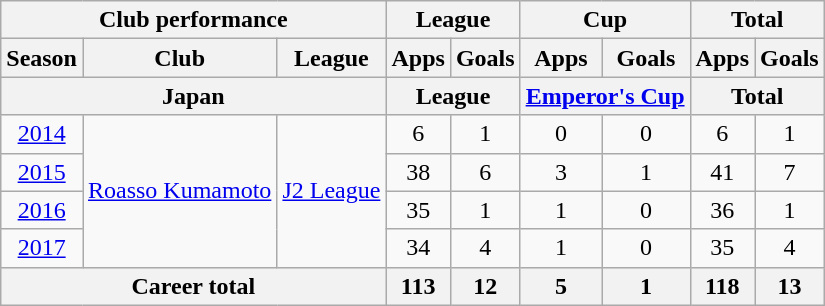<table class="wikitable" style="text-align:center">
<tr>
<th colspan=3>Club performance</th>
<th colspan=2>League</th>
<th colspan=2>Cup</th>
<th colspan=2>Total</th>
</tr>
<tr>
<th>Season</th>
<th>Club</th>
<th>League</th>
<th>Apps</th>
<th>Goals</th>
<th>Apps</th>
<th>Goals</th>
<th>Apps</th>
<th>Goals</th>
</tr>
<tr>
<th colspan=3>Japan</th>
<th colspan=2>League</th>
<th colspan=2><a href='#'>Emperor's Cup</a></th>
<th colspan=2>Total</th>
</tr>
<tr>
<td><a href='#'>2014</a></td>
<td rowspan="4"><a href='#'>Roasso Kumamoto</a></td>
<td rowspan="4"><a href='#'>J2 League</a></td>
<td>6</td>
<td>1</td>
<td>0</td>
<td>0</td>
<td>6</td>
<td>1</td>
</tr>
<tr>
<td><a href='#'>2015</a></td>
<td>38</td>
<td>6</td>
<td>3</td>
<td>1</td>
<td>41</td>
<td>7</td>
</tr>
<tr>
<td><a href='#'>2016</a></td>
<td>35</td>
<td>1</td>
<td>1</td>
<td>0</td>
<td>36</td>
<td>1</td>
</tr>
<tr>
<td><a href='#'>2017</a></td>
<td>34</td>
<td>4</td>
<td>1</td>
<td>0</td>
<td>35</td>
<td>4</td>
</tr>
<tr>
<th colspan=3>Career total</th>
<th>113</th>
<th>12</th>
<th>5</th>
<th>1</th>
<th>118</th>
<th>13</th>
</tr>
</table>
